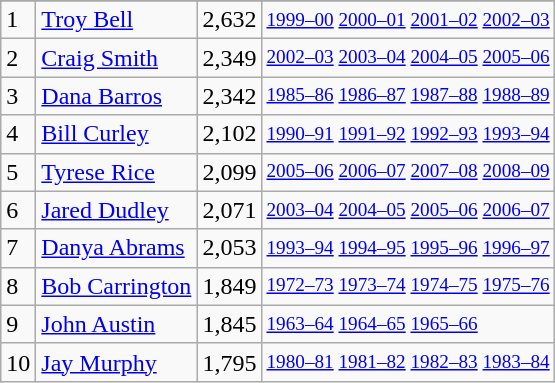<table class="wikitable">
<tr>
</tr>
<tr>
<td>1</td>
<td><a href='#'>Troy Bell</a></td>
<td>2,632</td>
<td style="font-size:80%;"><a href='#'>1999–00</a> <a href='#'>2000–01</a> <a href='#'>2001–02</a> <a href='#'>2002–03</a></td>
</tr>
<tr>
<td>2</td>
<td><a href='#'>Craig Smith</a></td>
<td>2,349</td>
<td style="font-size:80%;"><a href='#'>2002–03</a> <a href='#'>2003–04</a> <a href='#'>2004–05</a> <a href='#'>2005–06</a></td>
</tr>
<tr>
<td>3</td>
<td><a href='#'>Dana Barros</a></td>
<td>2,342</td>
<td style="font-size:80%;"><a href='#'>1985–86</a> <a href='#'>1986–87</a> <a href='#'>1987–88</a> <a href='#'>1988–89</a></td>
</tr>
<tr>
<td>4</td>
<td><a href='#'>Bill Curley</a></td>
<td>2,102</td>
<td style="font-size:80%;"><a href='#'>1990–91</a> <a href='#'>1991–92</a> <a href='#'>1992–93</a> <a href='#'>1993–94</a></td>
</tr>
<tr>
<td>5</td>
<td><a href='#'>Tyrese Rice</a></td>
<td>2,099</td>
<td style="font-size:80%;"><a href='#'>2005–06</a> <a href='#'>2006–07</a> <a href='#'>2007–08</a> <a href='#'>2008–09</a></td>
</tr>
<tr>
<td>6</td>
<td><a href='#'>Jared Dudley</a></td>
<td>2,071</td>
<td style="font-size:80%;"><a href='#'>2003–04</a> <a href='#'>2004–05</a> <a href='#'>2005–06</a> <a href='#'>2006–07</a></td>
</tr>
<tr>
<td>7</td>
<td><a href='#'>Danya Abrams</a></td>
<td>2,053</td>
<td style="font-size:80%;"><a href='#'>1993–94</a> <a href='#'>1994–95</a> <a href='#'>1995–96</a> <a href='#'>1996–97</a></td>
</tr>
<tr>
<td>8</td>
<td><a href='#'>Bob Carrington</a></td>
<td>1,849</td>
<td style="font-size:80%;"><a href='#'>1972–73</a> <a href='#'>1973–74</a> <a href='#'>1974–75</a> <a href='#'>1975–76</a></td>
</tr>
<tr>
<td>9</td>
<td><a href='#'>John Austin</a></td>
<td>1,845</td>
<td style="font-size:80%;"><a href='#'>1963–64</a> <a href='#'>1964–65</a> <a href='#'>1965–66</a></td>
</tr>
<tr>
<td>10</td>
<td><a href='#'>Jay Murphy</a></td>
<td>1,795</td>
<td style="font-size:80%;"><a href='#'>1980–81</a> <a href='#'>1981–82</a> <a href='#'>1982–83</a> <a href='#'>1983–84</a></td>
</tr>
</table>
